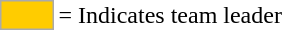<table>
<tr>
<td style="background-color:#FFCC00; border:1px solid #aaaaaa; width:2em;"></td>
<td>= Indicates team leader</td>
</tr>
</table>
